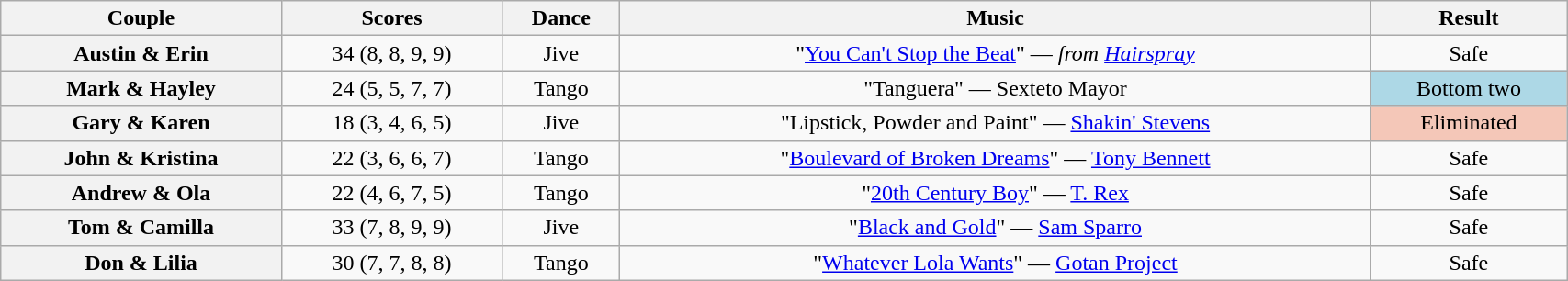<table class="wikitable sortable" style="text-align:center; width:90%">
<tr>
<th scope="col">Couple</th>
<th scope="col">Scores</th>
<th scope="col" class="unsortable">Dance</th>
<th scope="col" class="unsortable">Music</th>
<th scope="col" class="unsortable">Result</th>
</tr>
<tr>
<th scope="row">Austin & Erin</th>
<td>34 (8, 8, 9, 9)</td>
<td>Jive</td>
<td>"<a href='#'>You Can't Stop the Beat</a>" — <em>from <a href='#'>Hairspray</a></em></td>
<td>Safe</td>
</tr>
<tr>
<th scope="row">Mark & Hayley</th>
<td>24 (5, 5, 7, 7)</td>
<td>Tango</td>
<td>"Tanguera" — Sexteto Mayor</td>
<td bgcolor="lightblue">Bottom two</td>
</tr>
<tr>
<th scope="row">Gary & Karen</th>
<td>18 (3, 4, 6, 5)</td>
<td>Jive</td>
<td>"Lipstick, Powder and Paint" — <a href='#'>Shakin' Stevens</a></td>
<td bgcolor="f4c7b8">Eliminated</td>
</tr>
<tr>
<th scope="row">John & Kristina</th>
<td>22 (3, 6, 6, 7)</td>
<td>Tango</td>
<td>"<a href='#'>Boulevard of Broken Dreams</a>" — <a href='#'>Tony Bennett</a></td>
<td>Safe</td>
</tr>
<tr>
<th scope="row">Andrew & Ola</th>
<td>22 (4, 6, 7, 5)</td>
<td>Tango</td>
<td>"<a href='#'>20th Century Boy</a>" — <a href='#'>T. Rex</a></td>
<td>Safe</td>
</tr>
<tr>
<th scope="row">Tom & Camilla</th>
<td>33 (7, 8, 9, 9)</td>
<td>Jive</td>
<td>"<a href='#'>Black and Gold</a>" — <a href='#'>Sam Sparro</a></td>
<td>Safe</td>
</tr>
<tr>
<th scope="row">Don & Lilia</th>
<td>30 (7, 7, 8, 8)</td>
<td>Tango</td>
<td>"<a href='#'>Whatever Lola Wants</a>" — <a href='#'>Gotan Project</a></td>
<td>Safe</td>
</tr>
</table>
